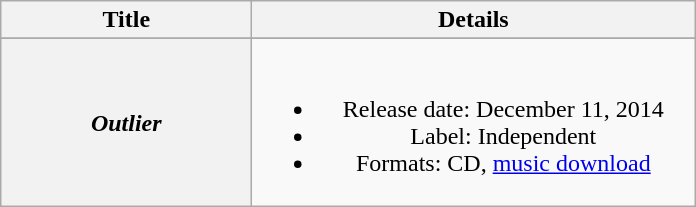<table class="wikitable plainrowheaders" style="text-align:center;">
<tr>
<th rowspan="1" style="width:10em;">Title</th>
<th rowspan="1" style="width:18em;">Details</th>
</tr>
<tr style="font-size:smaller;">
</tr>
<tr>
<th scope="row"><em>Outlier</em></th>
<td><br><ul><li>Release date: December 11, 2014</li><li>Label: Independent</li><li>Formats: CD, <a href='#'>music download</a></li></ul></td>
</tr>
</table>
